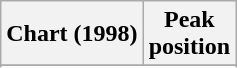<table class="wikitable sortable plainrowheaders" style="text-align:center">
<tr>
<th scope="col">Chart (1998)</th>
<th scope="col">Peak<br>position</th>
</tr>
<tr>
</tr>
<tr>
</tr>
</table>
